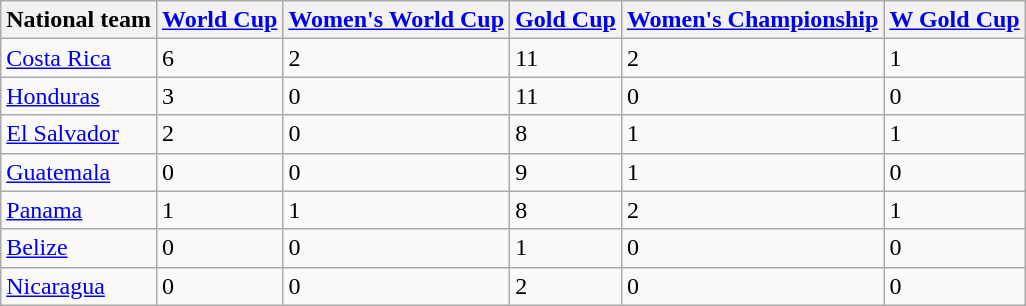<table class="wikitable sortable">
<tr>
<th>National team</th>
<th><a href='#'>World Cup</a></th>
<th><a href='#'>Women's World Cup</a></th>
<th><a href='#'>Gold Cup</a></th>
<th><a href='#'>Women's Championship</a></th>
<th><a href='#'>W Gold Cup</a></th>
</tr>
<tr>
<td> <a href='#'>Costa Rica</a></td>
<td>6</td>
<td>2</td>
<td>11</td>
<td>2</td>
<td>1</td>
</tr>
<tr>
<td> <a href='#'>Honduras</a></td>
<td>3</td>
<td>0</td>
<td>11</td>
<td>0</td>
<td>0</td>
</tr>
<tr>
<td> <a href='#'>El Salvador</a></td>
<td>2</td>
<td>0</td>
<td>8</td>
<td>1</td>
<td>1</td>
</tr>
<tr>
<td> <a href='#'>Guatemala</a></td>
<td>0</td>
<td>0</td>
<td>9</td>
<td>1</td>
<td>0</td>
</tr>
<tr>
<td> <a href='#'>Panama</a></td>
<td>1</td>
<td>1</td>
<td>8</td>
<td>2</td>
<td>1</td>
</tr>
<tr>
<td> <a href='#'>Belize</a></td>
<td>0</td>
<td>0</td>
<td>1</td>
<td>0</td>
<td>0</td>
</tr>
<tr>
<td> <a href='#'>Nicaragua</a></td>
<td>0</td>
<td>0</td>
<td>2</td>
<td>0</td>
<td>0</td>
</tr>
</table>
